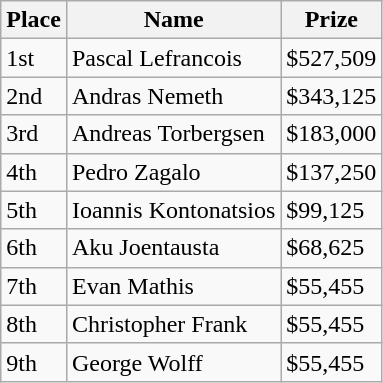<table class="wikitable">
<tr>
<th>Place</th>
<th>Name</th>
<th>Prize</th>
</tr>
<tr>
<td>1st</td>
<td> Pascal Lefrancois</td>
<td>$527,509</td>
</tr>
<tr>
<td>2nd</td>
<td> Andras Nemeth</td>
<td>$343,125</td>
</tr>
<tr>
<td>3rd</td>
<td> Andreas Torbergsen</td>
<td>$183,000</td>
</tr>
<tr>
<td>4th</td>
<td> Pedro Zagalo</td>
<td>$137,250</td>
</tr>
<tr>
<td>5th</td>
<td> Ioannis Kontonatsios</td>
<td>$99,125</td>
</tr>
<tr>
<td>6th</td>
<td> Aku Joentausta</td>
<td>$68,625</td>
</tr>
<tr>
<td>7th</td>
<td> Evan Mathis</td>
<td>$55,455</td>
</tr>
<tr>
<td>8th</td>
<td>Christopher Frank</td>
<td>$55,455</td>
</tr>
<tr>
<td>9th</td>
<td> George Wolff</td>
<td>$55,455</td>
</tr>
</table>
